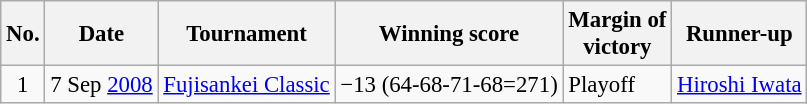<table class="wikitable" style="font-size:95%;">
<tr>
<th>No.</th>
<th>Date</th>
<th>Tournament</th>
<th>Winning score</th>
<th>Margin of<br>victory</th>
<th>Runner-up</th>
</tr>
<tr>
<td align=center>1</td>
<td align=right>7 Sep <a href='#'>2008</a></td>
<td><a href='#'>Fujisankei Classic</a></td>
<td>−13 (64-68-71-68=271)</td>
<td>Playoff</td>
<td> <a href='#'>Hiroshi Iwata</a></td>
</tr>
</table>
